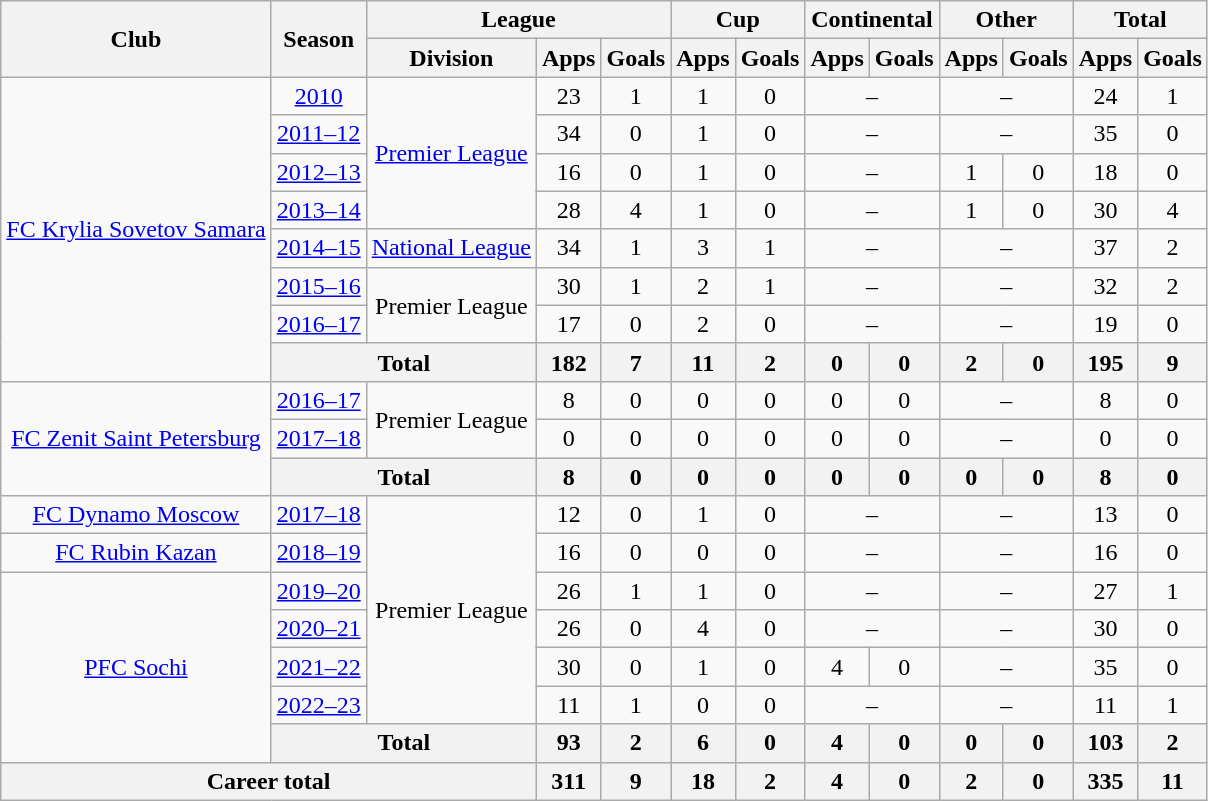<table class="wikitable" style="text-align: center;">
<tr>
<th rowspan=2>Club</th>
<th rowspan=2>Season</th>
<th colspan=3>League</th>
<th colspan=2>Cup</th>
<th colspan=2>Continental</th>
<th colspan=2>Other</th>
<th colspan=2>Total</th>
</tr>
<tr>
<th>Division</th>
<th>Apps</th>
<th>Goals</th>
<th>Apps</th>
<th>Goals</th>
<th>Apps</th>
<th>Goals</th>
<th>Apps</th>
<th>Goals</th>
<th>Apps</th>
<th>Goals</th>
</tr>
<tr>
<td rowspan=8><a href='#'>FC Krylia Sovetov Samara</a></td>
<td><a href='#'>2010</a></td>
<td rowspan=4><a href='#'>Premier League</a></td>
<td>23</td>
<td>1</td>
<td>1</td>
<td>0</td>
<td colspan=2>–</td>
<td colspan=2>–</td>
<td>24</td>
<td>1</td>
</tr>
<tr>
<td><a href='#'>2011–12</a></td>
<td>34</td>
<td>0</td>
<td>1</td>
<td>0</td>
<td colspan=2>–</td>
<td colspan=2>–</td>
<td>35</td>
<td>0</td>
</tr>
<tr>
<td><a href='#'>2012–13</a></td>
<td>16</td>
<td>0</td>
<td>1</td>
<td>0</td>
<td colspan=2>–</td>
<td>1</td>
<td>0</td>
<td>18</td>
<td>0</td>
</tr>
<tr>
<td><a href='#'>2013–14</a></td>
<td>28</td>
<td>4</td>
<td>1</td>
<td>0</td>
<td colspan=2>–</td>
<td>1</td>
<td>0</td>
<td>30</td>
<td>4</td>
</tr>
<tr>
<td><a href='#'>2014–15</a></td>
<td><a href='#'>National League</a></td>
<td>34</td>
<td>1</td>
<td>3</td>
<td>1</td>
<td colspan=2>–</td>
<td colspan=2>–</td>
<td>37</td>
<td>2</td>
</tr>
<tr>
<td><a href='#'>2015–16</a></td>
<td rowspan=2>Premier League</td>
<td>30</td>
<td>1</td>
<td>2</td>
<td>1</td>
<td colspan=2>–</td>
<td colspan=2>–</td>
<td>32</td>
<td>2</td>
</tr>
<tr>
<td><a href='#'>2016–17</a></td>
<td>17</td>
<td>0</td>
<td>2</td>
<td>0</td>
<td colspan=2>–</td>
<td colspan=2>–</td>
<td>19</td>
<td>0</td>
</tr>
<tr>
<th colspan=2>Total</th>
<th>182</th>
<th>7</th>
<th>11</th>
<th>2</th>
<th>0</th>
<th>0</th>
<th>2</th>
<th>0</th>
<th>195</th>
<th>9</th>
</tr>
<tr>
<td rowspan=3><a href='#'>FC Zenit Saint Petersburg</a></td>
<td><a href='#'>2016–17</a></td>
<td rowspan=2>Premier League</td>
<td>8</td>
<td>0</td>
<td>0</td>
<td>0</td>
<td>0</td>
<td>0</td>
<td colspan=2>–</td>
<td>8</td>
<td>0</td>
</tr>
<tr>
<td><a href='#'>2017–18</a></td>
<td>0</td>
<td>0</td>
<td>0</td>
<td>0</td>
<td>0</td>
<td>0</td>
<td colspan=2>–</td>
<td>0</td>
<td>0</td>
</tr>
<tr>
<th colspan=2>Total</th>
<th>8</th>
<th>0</th>
<th>0</th>
<th>0</th>
<th>0</th>
<th>0</th>
<th>0</th>
<th>0</th>
<th>8</th>
<th>0</th>
</tr>
<tr>
<td><a href='#'>FC Dynamo Moscow</a></td>
<td><a href='#'>2017–18</a></td>
<td rowspan="6">Premier League</td>
<td>12</td>
<td>0</td>
<td>1</td>
<td>0</td>
<td colspan=2>–</td>
<td colspan=2>–</td>
<td>13</td>
<td>0</td>
</tr>
<tr>
<td><a href='#'>FC Rubin Kazan</a></td>
<td><a href='#'>2018–19</a></td>
<td>16</td>
<td>0</td>
<td>0</td>
<td>0</td>
<td colspan=2>–</td>
<td colspan=2>–</td>
<td>16</td>
<td>0</td>
</tr>
<tr>
<td rowspan="5"><a href='#'>PFC Sochi</a></td>
<td><a href='#'>2019–20</a></td>
<td>26</td>
<td>1</td>
<td>1</td>
<td>0</td>
<td colspan=2>–</td>
<td colspan=2>–</td>
<td>27</td>
<td>1</td>
</tr>
<tr>
<td><a href='#'>2020–21</a></td>
<td>26</td>
<td>0</td>
<td>4</td>
<td>0</td>
<td colspan=2>–</td>
<td colspan=2>–</td>
<td>30</td>
<td>0</td>
</tr>
<tr>
<td><a href='#'>2021–22</a></td>
<td>30</td>
<td>0</td>
<td>1</td>
<td>0</td>
<td>4</td>
<td>0</td>
<td colspan=2>–</td>
<td>35</td>
<td>0</td>
</tr>
<tr>
<td><a href='#'>2022–23</a></td>
<td>11</td>
<td>1</td>
<td>0</td>
<td>0</td>
<td colspan=2>–</td>
<td colspan=2>–</td>
<td>11</td>
<td>1</td>
</tr>
<tr>
<th colspan=2>Total</th>
<th>93</th>
<th>2</th>
<th>6</th>
<th>0</th>
<th>4</th>
<th>0</th>
<th>0</th>
<th>0</th>
<th>103</th>
<th>2</th>
</tr>
<tr>
<th colspan=3>Career total</th>
<th>311</th>
<th>9</th>
<th>18</th>
<th>2</th>
<th>4</th>
<th>0</th>
<th>2</th>
<th>0</th>
<th>335</th>
<th>11</th>
</tr>
</table>
